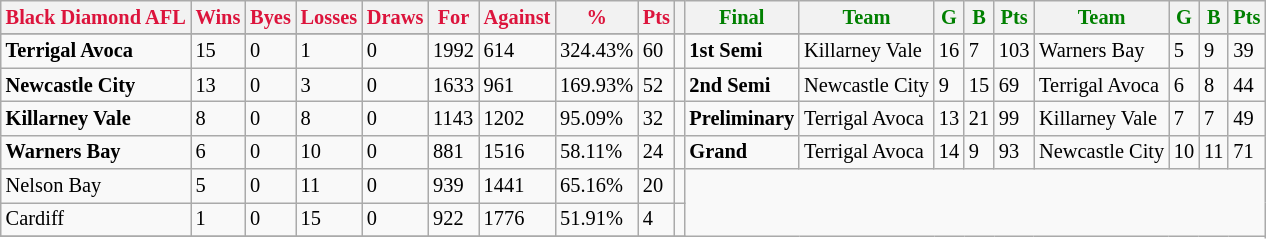<table style="font-size: 85%; text-align: left;" class="wikitable">
<tr>
<th style="color:crimson">Black Diamond AFL</th>
<th style="color:crimson">Wins</th>
<th style="color:crimson">Byes</th>
<th style="color:crimson">Losses</th>
<th style="color:crimson">Draws</th>
<th style="color:crimson">For</th>
<th style="color:crimson">Against</th>
<th style="color:crimson">%</th>
<th style="color:crimson">Pts</th>
<th></th>
<th style="color:green">Final</th>
<th style="color:green">Team</th>
<th style="color:green">G</th>
<th style="color:green">B</th>
<th style="color:green">Pts</th>
<th style="color:green">Team</th>
<th style="color:green">G</th>
<th style="color:green">B</th>
<th style="color:green">Pts</th>
</tr>
<tr>
</tr>
<tr>
</tr>
<tr>
<td><strong>	Terrigal Avoca	</strong></td>
<td>15</td>
<td>0</td>
<td>1</td>
<td>0</td>
<td>1992</td>
<td>614</td>
<td>324.43%</td>
<td>60</td>
<td></td>
<td><strong>1st Semi</strong></td>
<td>Killarney Vale</td>
<td>16</td>
<td>7</td>
<td>103</td>
<td>Warners Bay</td>
<td>5</td>
<td>9</td>
<td>39</td>
</tr>
<tr>
<td><strong>	Newcastle City	</strong></td>
<td>13</td>
<td>0</td>
<td>3</td>
<td>0</td>
<td>1633</td>
<td>961</td>
<td>169.93%</td>
<td>52</td>
<td></td>
<td><strong>2nd Semi</strong></td>
<td>Newcastle City</td>
<td>9</td>
<td>15</td>
<td>69</td>
<td>Terrigal Avoca</td>
<td>6</td>
<td>8</td>
<td>44</td>
</tr>
<tr>
<td><strong>	Killarney Vale	</strong></td>
<td>8</td>
<td>0</td>
<td>8</td>
<td>0</td>
<td>1143</td>
<td>1202</td>
<td>95.09%</td>
<td>32</td>
<td></td>
<td><strong>Preliminary</strong></td>
<td>Terrigal Avoca</td>
<td>13</td>
<td>21</td>
<td>99</td>
<td>Killarney Vale</td>
<td>7</td>
<td>7</td>
<td>49</td>
</tr>
<tr>
<td><strong>	Warners Bay	</strong></td>
<td>6</td>
<td>0</td>
<td>10</td>
<td>0</td>
<td>881</td>
<td>1516</td>
<td>58.11%</td>
<td>24</td>
<td></td>
<td><strong>Grand</strong></td>
<td>Terrigal Avoca</td>
<td>14</td>
<td>9</td>
<td>93</td>
<td>Newcastle City</td>
<td>10</td>
<td>11</td>
<td>71</td>
</tr>
<tr>
<td>Nelson Bay</td>
<td>5</td>
<td>0</td>
<td>11</td>
<td>0</td>
<td>939</td>
<td>1441</td>
<td>65.16%</td>
<td>20</td>
<td></td>
</tr>
<tr>
<td>Cardiff</td>
<td>1</td>
<td>0</td>
<td>15</td>
<td>0</td>
<td>922</td>
<td>1776</td>
<td>51.91%</td>
<td>4</td>
<td></td>
</tr>
<tr>
</tr>
</table>
